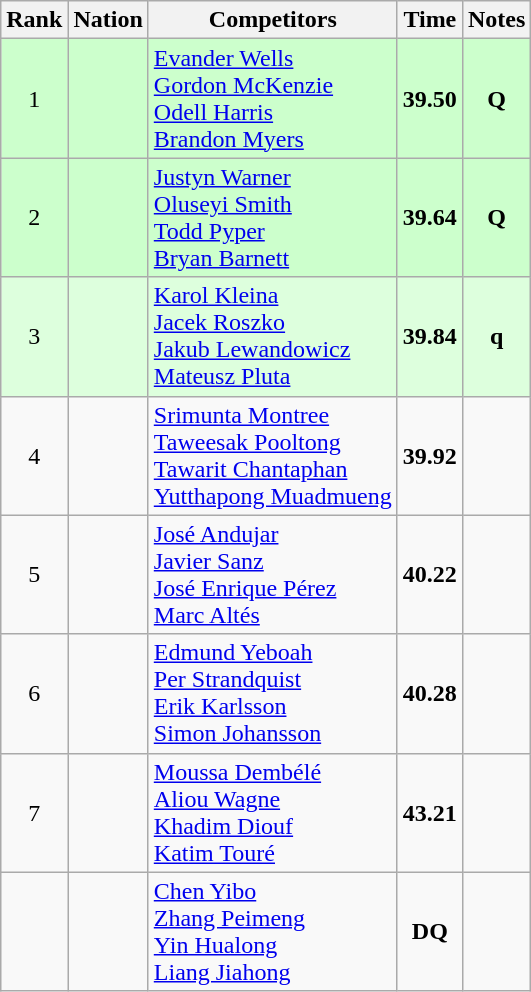<table class="wikitable sortable" style="text-align:center">
<tr>
<th>Rank</th>
<th>Nation</th>
<th>Competitors</th>
<th>Time</th>
<th>Notes</th>
</tr>
<tr bgcolor=ccffcc>
<td>1</td>
<td align=left></td>
<td align=left><a href='#'>Evander Wells</a><br><a href='#'>Gordon McKenzie</a><br><a href='#'>Odell Harris</a><br><a href='#'>Brandon Myers</a></td>
<td><strong>39.50</strong></td>
<td><strong>Q</strong></td>
</tr>
<tr bgcolor=ccffcc>
<td>2</td>
<td align=left></td>
<td align=left><a href='#'>Justyn Warner</a><br><a href='#'>Oluseyi Smith</a><br><a href='#'>Todd Pyper</a><br><a href='#'>Bryan Barnett</a></td>
<td><strong>39.64</strong></td>
<td><strong>Q</strong></td>
</tr>
<tr bgcolor=ddffdd>
<td>3</td>
<td align=left></td>
<td align=left><a href='#'>Karol Kleina</a><br><a href='#'>Jacek Roszko</a><br><a href='#'>Jakub Lewandowicz</a><br><a href='#'>Mateusz Pluta</a></td>
<td><strong>39.84</strong></td>
<td><strong>q</strong></td>
</tr>
<tr>
<td>4</td>
<td align=left></td>
<td align=left><a href='#'>Srimunta Montree</a><br><a href='#'>Taweesak Pooltong</a><br><a href='#'>Tawarit Chantaphan</a><br><a href='#'>Yutthapong Muadmueng</a></td>
<td><strong>39.92</strong></td>
<td></td>
</tr>
<tr>
<td>5</td>
<td align=left></td>
<td align=left><a href='#'>José Andujar</a><br><a href='#'>Javier Sanz</a><br><a href='#'>José Enrique Pérez</a><br><a href='#'>Marc Altés</a></td>
<td><strong>40.22</strong></td>
<td></td>
</tr>
<tr>
<td>6</td>
<td align=left></td>
<td align=left><a href='#'>Edmund Yeboah</a><br><a href='#'>Per Strandquist</a><br><a href='#'>Erik Karlsson</a><br><a href='#'>Simon Johansson</a></td>
<td><strong>40.28</strong></td>
<td></td>
</tr>
<tr>
<td>7</td>
<td align=left></td>
<td align=left><a href='#'>Moussa Dembélé</a><br><a href='#'>Aliou Wagne</a><br><a href='#'>Khadim Diouf</a><br><a href='#'>Katim Touré</a></td>
<td><strong>43.21</strong></td>
<td></td>
</tr>
<tr>
<td></td>
<td align=left></td>
<td align=left><a href='#'>Chen Yibo</a><br><a href='#'>Zhang Peimeng</a><br><a href='#'>Yin Hualong</a><br><a href='#'>Liang Jiahong</a></td>
<td><strong>DQ</strong></td>
<td></td>
</tr>
</table>
